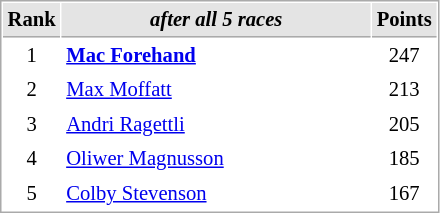<table cellspacing="1" cellpadding="3" style="border:1px solid #aaa; font-size:86%;">
<tr style="background:#e4e4e4;">
<th style="border-bottom:1px solid #aaa; width:10px;">Rank</th>
<th style="border-bottom:1px solid #aaa; width:200px;"><em>after all 5 races</em></th>
<th style="border-bottom:1px solid #aaa; width:20px;">Points</th>
</tr>
<tr>
<td align=center>1</td>
<td><strong> <a href='#'>Mac Forehand</a></strong></td>
<td align=center>247</td>
</tr>
<tr>
<td align=center>2</td>
<td> <a href='#'>Max Moffatt</a></td>
<td align=center>213</td>
</tr>
<tr>
<td align=center>3</td>
<td> <a href='#'>Andri Ragettli</a></td>
<td align=center>205</td>
</tr>
<tr>
<td align=center>4</td>
<td> <a href='#'>Oliwer Magnusson</a></td>
<td align=center>185</td>
</tr>
<tr>
<td align=center>5</td>
<td> <a href='#'>Colby Stevenson</a></td>
<td align=center>167</td>
</tr>
</table>
